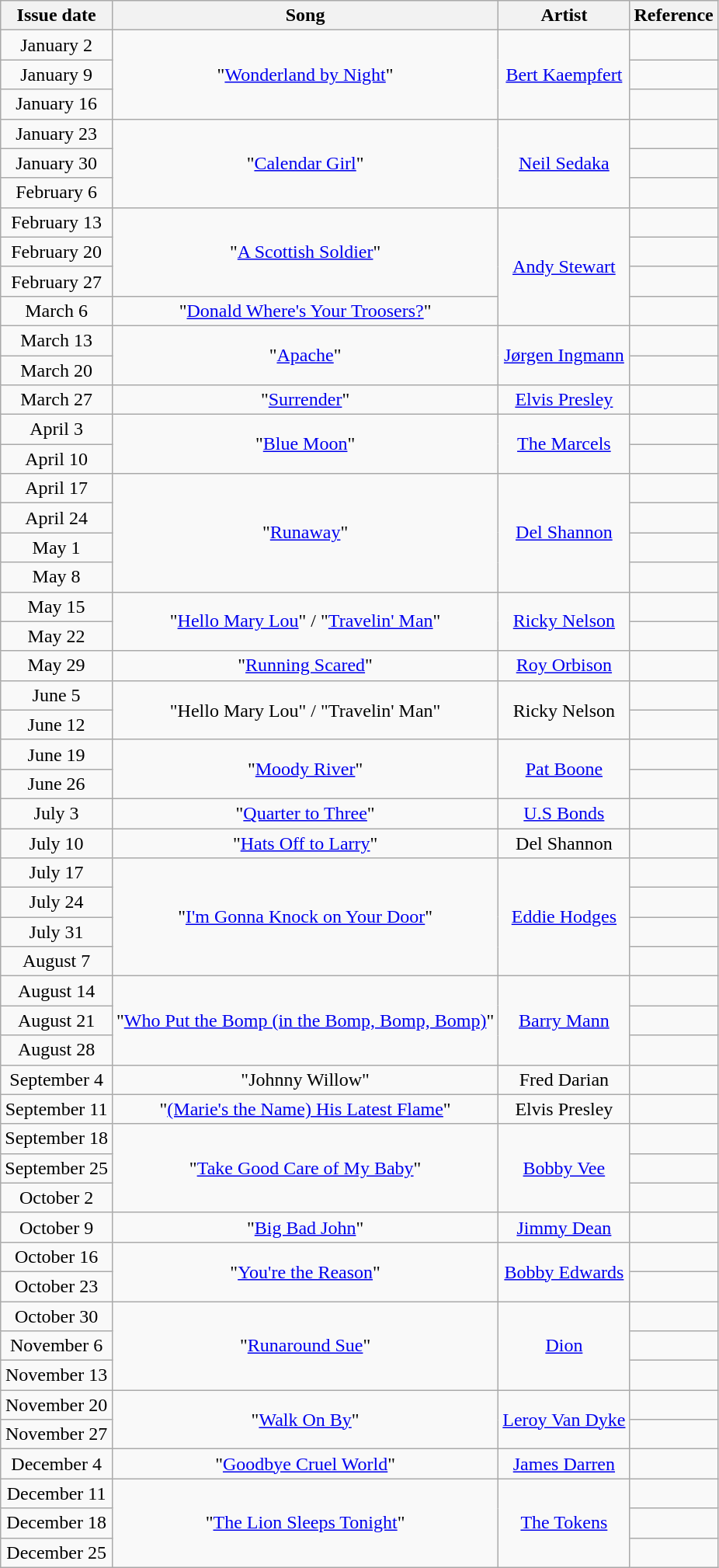<table class="wikitable" style="text-align: center;">
<tr>
<th>Issue date</th>
<th>Song</th>
<th>Artist</th>
<th>Reference</th>
</tr>
<tr>
<td>January 2</td>
<td rowspan="3">"<a href='#'>Wonderland by Night</a>"</td>
<td rowspan="3"><a href='#'>Bert Kaempfert</a></td>
<td></td>
</tr>
<tr>
<td>January 9</td>
<td></td>
</tr>
<tr>
<td>January 16</td>
<td></td>
</tr>
<tr>
<td>January 23</td>
<td rowspan="3">"<a href='#'>Calendar Girl</a>"</td>
<td rowspan="3"><a href='#'>Neil Sedaka</a></td>
<td></td>
</tr>
<tr>
<td>January 30</td>
<td></td>
</tr>
<tr>
<td>February 6</td>
<td></td>
</tr>
<tr>
<td>February 13</td>
<td rowspan="3">"<a href='#'>A Scottish Soldier</a>"</td>
<td rowspan="4"><a href='#'>Andy Stewart</a></td>
<td></td>
</tr>
<tr>
<td>February 20</td>
<td></td>
</tr>
<tr>
<td>February 27</td>
<td></td>
</tr>
<tr>
<td>March 6</td>
<td>"<a href='#'>Donald Where's Your Troosers?</a>"</td>
<td></td>
</tr>
<tr>
<td>March 13</td>
<td rowspan="2">"<a href='#'>Apache</a>"</td>
<td rowspan="2"><a href='#'>Jørgen Ingmann</a></td>
<td></td>
</tr>
<tr>
<td>March 20</td>
<td></td>
</tr>
<tr>
<td>March 27</td>
<td>"<a href='#'>Surrender</a>"</td>
<td><a href='#'>Elvis Presley</a></td>
<td></td>
</tr>
<tr>
<td>April 3</td>
<td rowspan="2">"<a href='#'>Blue Moon</a>"</td>
<td rowspan="2"><a href='#'>The Marcels</a></td>
<td></td>
</tr>
<tr>
<td>April 10</td>
<td></td>
</tr>
<tr>
<td>April 17</td>
<td rowspan="4">"<a href='#'>Runaway</a>"</td>
<td rowspan="4"><a href='#'>Del Shannon</a></td>
<td></td>
</tr>
<tr>
<td>April 24</td>
<td></td>
</tr>
<tr>
<td>May 1</td>
<td></td>
</tr>
<tr>
<td>May 8</td>
<td></td>
</tr>
<tr>
<td>May 15</td>
<td rowspan="2">"<a href='#'>Hello Mary Lou</a>" / "<a href='#'>Travelin' Man</a>"</td>
<td rowspan="2"><a href='#'>Ricky Nelson</a></td>
<td></td>
</tr>
<tr>
<td>May 22</td>
<td></td>
</tr>
<tr>
<td>May 29</td>
<td>"<a href='#'>Running Scared</a>"</td>
<td><a href='#'>Roy Orbison</a></td>
<td></td>
</tr>
<tr>
<td>June 5</td>
<td rowspan="2">"Hello Mary Lou" / "Travelin' Man"</td>
<td rowspan="2">Ricky Nelson</td>
<td></td>
</tr>
<tr>
<td>June 12</td>
<td></td>
</tr>
<tr>
<td>June 19</td>
<td rowspan="2">"<a href='#'>Moody River</a>"</td>
<td rowspan="2"><a href='#'>Pat Boone</a></td>
<td></td>
</tr>
<tr>
<td>June 26</td>
<td></td>
</tr>
<tr>
<td>July 3</td>
<td>"<a href='#'>Quarter to Three</a>"</td>
<td><a href='#'>U.S Bonds</a></td>
<td></td>
</tr>
<tr>
<td>July 10</td>
<td>"<a href='#'>Hats Off to Larry</a>"</td>
<td>Del Shannon</td>
<td></td>
</tr>
<tr>
<td>July 17</td>
<td rowspan="4">"<a href='#'>I'm Gonna Knock on Your Door</a>"</td>
<td rowspan="4"><a href='#'>Eddie Hodges</a></td>
<td></td>
</tr>
<tr>
<td>July 24</td>
<td></td>
</tr>
<tr>
<td>July 31</td>
<td></td>
</tr>
<tr>
<td>August 7</td>
<td></td>
</tr>
<tr>
<td>August 14</td>
<td rowspan="3">"<a href='#'>Who Put the Bomp (in the Bomp, Bomp, Bomp)</a>"</td>
<td rowspan="3"><a href='#'>Barry Mann</a></td>
<td></td>
</tr>
<tr>
<td>August 21</td>
<td></td>
</tr>
<tr>
<td>August 28</td>
<td></td>
</tr>
<tr>
<td>September 4</td>
<td>"Johnny Willow"</td>
<td>Fred Darian</td>
<td></td>
</tr>
<tr>
<td>September 11</td>
<td>"<a href='#'>(Marie's the Name) His Latest Flame</a>"</td>
<td>Elvis Presley</td>
<td></td>
</tr>
<tr>
<td>September 18</td>
<td rowspan="3">"<a href='#'>Take Good Care of My Baby</a>"</td>
<td rowspan="3"><a href='#'>Bobby Vee</a></td>
<td></td>
</tr>
<tr>
<td>September 25</td>
<td></td>
</tr>
<tr>
<td>October 2</td>
<td></td>
</tr>
<tr>
<td>October 9</td>
<td>"<a href='#'>Big Bad John</a>"</td>
<td><a href='#'>Jimmy Dean</a></td>
<td></td>
</tr>
<tr>
<td>October 16</td>
<td rowspan="2">"<a href='#'>You're the Reason</a>"</td>
<td rowspan="2"><a href='#'>Bobby Edwards</a></td>
<td></td>
</tr>
<tr>
<td>October 23</td>
<td></td>
</tr>
<tr>
<td>October 30</td>
<td rowspan="3">"<a href='#'>Runaround Sue</a>"</td>
<td rowspan="3"><a href='#'>Dion</a></td>
<td></td>
</tr>
<tr>
<td>November 6</td>
<td></td>
</tr>
<tr>
<td>November 13</td>
<td></td>
</tr>
<tr>
<td>November 20</td>
<td rowspan="2">"<a href='#'>Walk On By</a>"</td>
<td rowspan="2"><a href='#'>Leroy Van Dyke</a></td>
<td></td>
</tr>
<tr>
<td>November 27</td>
<td></td>
</tr>
<tr>
<td>December 4</td>
<td>"<a href='#'>Goodbye Cruel World</a>"</td>
<td><a href='#'>James Darren</a></td>
<td></td>
</tr>
<tr>
<td>December 11</td>
<td rowspan="3">"<a href='#'>The Lion Sleeps Tonight</a>"</td>
<td rowspan="3"><a href='#'>The Tokens</a></td>
<td></td>
</tr>
<tr>
<td>December 18</td>
<td></td>
</tr>
<tr>
<td>December 25</td>
<td></td>
</tr>
</table>
